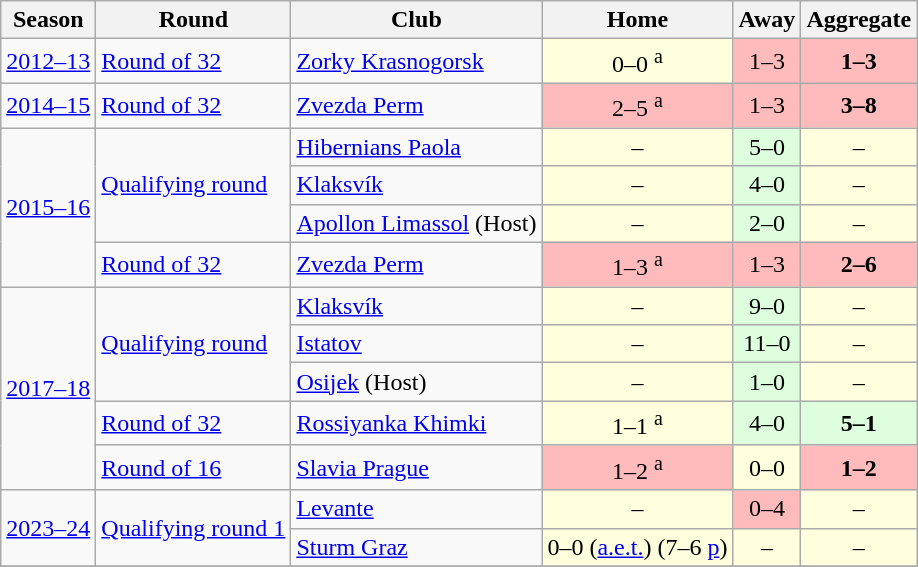<table class="wikitable">
<tr>
<th>Season</th>
<th>Round</th>
<th>Club</th>
<th>Home</th>
<th>Away</th>
<th>Aggregate</th>
</tr>
<tr>
<td><a href='#'>2012–13</a></td>
<td><a href='#'>Round of 32</a></td>
<td> <a href='#'>Zorky Krasnogorsk</a></td>
<td bgcolor="#ffffdd" style="text-align:center;">0–0 <sup>a</sup></td>
<td bgcolor="#ffbbbb" style="text-align:center;">1–3</td>
<td bgcolor="#ffbbbb" style="text-align:center;"><strong>1–3</strong></td>
</tr>
<tr>
<td><a href='#'>2014–15</a></td>
<td><a href='#'>Round of 32</a></td>
<td> <a href='#'>Zvezda Perm</a></td>
<td bgcolor="#ffbbbb" style="text-align:center;">2–5 <sup>a</sup></td>
<td bgcolor="#ffbbbb" style="text-align:center;">1–3</td>
<td bgcolor="#ffbbbb" style="text-align:center;"><strong>3–8</strong></td>
</tr>
<tr>
<td rowspan=4><a href='#'>2015–16</a></td>
<td rowspan="3"><a href='#'>Qualifying round</a></td>
<td> <a href='#'>Hibernians Paola</a></td>
<td bgcolor="#ffffdd" style="text-align:center;">–</td>
<td bgcolor="#ddffdd" style="text-align:center;">5–0</td>
<td bgcolor="#ffffdd" style="text-align:center;">–</td>
</tr>
<tr>
<td> <a href='#'>Klaksvík</a></td>
<td bgcolor="#ffffdd" style="text-align:center;">–</td>
<td bgcolor="#ddffdd" style="text-align:center;">4–0</td>
<td bgcolor="#ffffdd" style="text-align:center;">–</td>
</tr>
<tr>
<td> <a href='#'>Apollon Limassol</a> (Host)</td>
<td bgcolor="#ffffdd" style="text-align:center;">–</td>
<td bgcolor="#ddffdd" style="text-align:center;">2–0</td>
<td bgcolor="#ffffdd" style="text-align:center;">–</td>
</tr>
<tr>
<td><a href='#'>Round of 32</a></td>
<td> <a href='#'>Zvezda Perm</a></td>
<td bgcolor="#ffbbbb" style="text-align:center;">1–3 <sup>a</sup></td>
<td bgcolor="#ffbbbb" style="text-align:center;">1–3</td>
<td bgcolor="#ffbbbb" style="text-align:center;"><strong>2–6</strong></td>
</tr>
<tr>
<td rowspan=5><a href='#'>2017–18</a></td>
<td rowspan="3"><a href='#'>Qualifying round</a></td>
<td> <a href='#'>Klaksvík</a></td>
<td bgcolor="#ffffdd" style="text-align:center;">–</td>
<td bgcolor="#ddffdd" style="text-align:center;">9–0</td>
<td bgcolor="#ffffdd" style="text-align:center;">–</td>
</tr>
<tr>
<td> <a href='#'>Istatov</a></td>
<td bgcolor="#ffffdd" style="text-align:center;">–</td>
<td bgcolor="#ddffdd" style="text-align:center;">11–0</td>
<td bgcolor="#ffffdd" style="text-align:center;">–</td>
</tr>
<tr>
<td> <a href='#'>Osijek</a> (Host)</td>
<td bgcolor="#ffffdd" style="text-align:center;">–</td>
<td bgcolor="#ddffdd" style="text-align:center;">1–0</td>
<td bgcolor="#ffffdd" style="text-align:center;">–</td>
</tr>
<tr>
<td><a href='#'>Round of 32</a></td>
<td> <a href='#'>Rossiyanka Khimki</a></td>
<td bgcolor="#ffffdd" style="text-align:center;">1–1 <sup>a</sup></td>
<td bgcolor="#ddffdd" style="text-align:center;">4–0</td>
<td bgcolor="#ddffdd" style="text-align:center;"><strong>5–1</strong></td>
</tr>
<tr>
<td><a href='#'>Round of 16</a></td>
<td> <a href='#'>Slavia Prague</a></td>
<td bgcolor="#ffbbbb" style="text-align:center;">1–2 <sup>a</sup></td>
<td bgcolor="#ffffdd" style="text-align:center;">0–0</td>
<td bgcolor="#ffbbbb" style="text-align:center;"><strong>1–2</strong></td>
</tr>
<tr>
<td rowspan="2"><a href='#'>2023–24</a></td>
<td rowspan="2"><a href='#'>Qualifying round 1</a></td>
<td> <a href='#'>Levante</a></td>
<td bgcolor="#ffffdd" style="text-align:center;">–</td>
<td bgcolor="#ffbbbb" style="text-align:center;">0–4</td>
<td bgcolor="#ffffdd" style="text-align:center;">–</td>
</tr>
<tr>
<td> <a href='#'>Sturm Graz</a></td>
<td bgcolor="#ffffdd" style="text-align:center;">0–0 (<a href='#'>a.e.t.</a>) (7–6 <a href='#'>p</a>)</td>
<td bgcolor="#ffffdd" style="text-align:center;">–</td>
<td bgcolor="#ffffdd" style="text-align:center;">–</td>
</tr>
<tr>
</tr>
</table>
